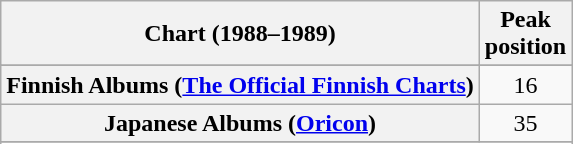<table class="wikitable sortable plainrowheaders">
<tr>
<th>Chart (1988–1989)</th>
<th>Peak<br>position</th>
</tr>
<tr>
</tr>
<tr>
</tr>
<tr>
<th scope="row">Finnish Albums (<a href='#'>The Official Finnish Charts</a>)</th>
<td align="center">16</td>
</tr>
<tr>
<th scope="row">Japanese Albums (<a href='#'>Oricon</a>)</th>
<td align="center">35</td>
</tr>
<tr>
</tr>
<tr>
</tr>
<tr>
</tr>
<tr>
</tr>
<tr>
</tr>
</table>
